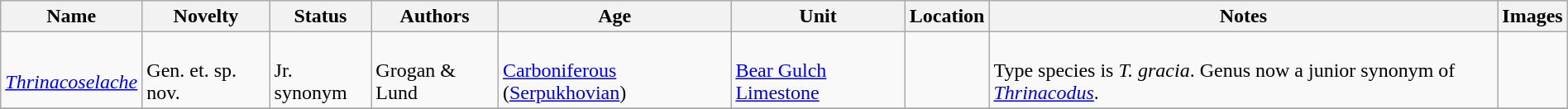<table class="wikitable sortable" align="center" width="100%">
<tr>
<th>Name</th>
<th>Novelty</th>
<th>Status</th>
<th>Authors</th>
<th>Age</th>
<th>Unit</th>
<th>Location</th>
<th>Notes</th>
<th>Images</th>
</tr>
<tr>
<td><br><em><a href='#'>Thrinacoselache</a></em></td>
<td><br>Gen. et. sp. nov.</td>
<td><br>Jr. synonym</td>
<td><br>Grogan & Lund</td>
<td><br><a href='#'>Carboniferous</a> (<a href='#'>Serpukhovian</a>)</td>
<td><br><a href='#'>Bear Gulch Limestone</a></td>
<td><br></td>
<td><br>Type species is <em>T. gracia</em>. Genus now a junior synonym of <em><a href='#'>Thrinacodus</a></em>.</td>
<td></td>
</tr>
<tr>
</tr>
</table>
